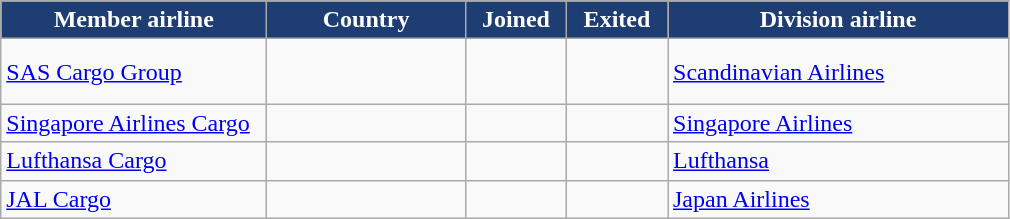<table class="wikitable sortable toccolours">
<tr>
<th style="background:#1D3D73;color: white" width="170">Member airline</th>
<th style="background:#1D3D73;color: white" width="125">Country</th>
<th style="background:#1D3D73;color: white" width="60">Joined</th>
<th style="background:#1D3D73;color: white" width="60">Exited</th>
<th style="background:#1D3D73;color: white" width="220">Division airline</th>
</tr>
<tr>
<td><a href='#'>SAS Cargo Group</a></td>
<td><br><br></td>
<td></td>
<td></td>
<td><a href='#'>Scandinavian Airlines</a></td>
</tr>
<tr>
<td><a href='#'>Singapore Airlines Cargo</a></td>
<td></td>
<td></td>
<td></td>
<td><a href='#'>Singapore Airlines</a></td>
</tr>
<tr>
<td><a href='#'>Lufthansa Cargo</a></td>
<td></td>
<td></td>
<td></td>
<td><a href='#'>Lufthansa</a></td>
</tr>
<tr>
<td><a href='#'>JAL Cargo</a></td>
<td></td>
<td></td>
<td></td>
<td><a href='#'>Japan Airlines</a></td>
</tr>
</table>
